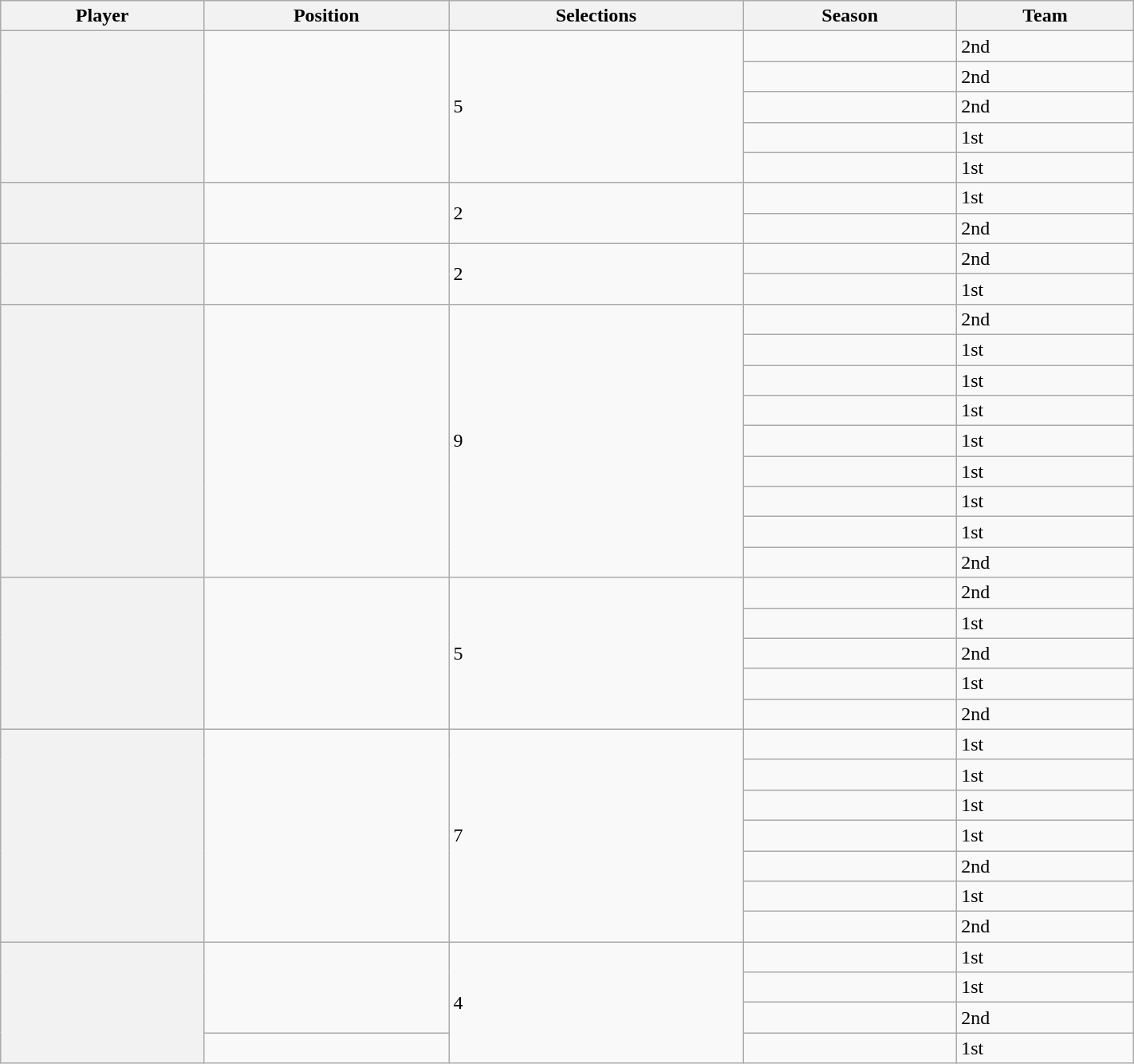<table class="wikitable sortable" width="75%">
<tr>
<th scope="col">Player</th>
<th scope="col">Position</th>
<th scope="col">Selections</th>
<th scope="col">Season</th>
<th scope="col">Team</th>
</tr>
<tr>
<th scope="row" rowspan="5"></th>
<td rowspan="5"></td>
<td rowspan="5">5</td>
<td></td>
<td>2nd</td>
</tr>
<tr>
<td></td>
<td>2nd</td>
</tr>
<tr>
<td></td>
<td>2nd</td>
</tr>
<tr>
<td></td>
<td>1st</td>
</tr>
<tr>
<td></td>
<td>1st</td>
</tr>
<tr>
<th scope="row" rowspan="2"></th>
<td rowspan="2"></td>
<td rowspan="2">2</td>
<td></td>
<td>1st</td>
</tr>
<tr>
<td></td>
<td>2nd</td>
</tr>
<tr>
<th scope="row" rowspan="2"></th>
<td rowspan="2"></td>
<td rowspan="2">2</td>
<td></td>
<td>2nd</td>
</tr>
<tr>
<td></td>
<td>1st</td>
</tr>
<tr>
<th scope="row" rowspan="9"></th>
<td rowspan="9"></td>
<td rowspan="9">9</td>
<td></td>
<td>2nd</td>
</tr>
<tr>
<td></td>
<td>1st</td>
</tr>
<tr>
<td></td>
<td>1st</td>
</tr>
<tr>
<td></td>
<td>1st</td>
</tr>
<tr>
<td></td>
<td>1st</td>
</tr>
<tr>
<td></td>
<td>1st</td>
</tr>
<tr>
<td></td>
<td>1st</td>
</tr>
<tr>
<td></td>
<td>1st</td>
</tr>
<tr>
<td></td>
<td>2nd</td>
</tr>
<tr>
<th scope="row" rowspan="5"></th>
<td rowspan="5"></td>
<td rowspan="5">5</td>
<td></td>
<td>2nd</td>
</tr>
<tr>
<td></td>
<td>1st</td>
</tr>
<tr>
<td></td>
<td>2nd</td>
</tr>
<tr>
<td></td>
<td>1st</td>
</tr>
<tr>
<td></td>
<td>2nd</td>
</tr>
<tr>
<th scope="row" rowspan="7"></th>
<td rowspan="7"></td>
<td rowspan="7">7</td>
<td></td>
<td>1st</td>
</tr>
<tr>
<td></td>
<td>1st</td>
</tr>
<tr>
<td></td>
<td>1st</td>
</tr>
<tr>
<td></td>
<td>1st</td>
</tr>
<tr>
<td></td>
<td>2nd</td>
</tr>
<tr>
<td></td>
<td>1st</td>
</tr>
<tr>
<td></td>
<td>2nd</td>
</tr>
<tr>
<th scope="row" rowspan="4"></th>
<td rowspan="3"></td>
<td rowspan="4">4</td>
<td></td>
<td>1st</td>
</tr>
<tr>
<td></td>
<td>1st</td>
</tr>
<tr>
<td></td>
<td>2nd</td>
</tr>
<tr>
<td></td>
<td></td>
<td>1st</td>
</tr>
</table>
